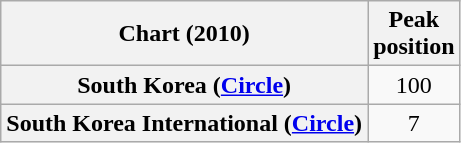<table class="wikitable plainrowheaders" style="text-align:center;">
<tr>
<th scope="col">Chart (2010)</th>
<th scope="col">Peak<br>position</th>
</tr>
<tr>
<th scope="row">South Korea (<a href='#'>Circle</a>)</th>
<td>100</td>
</tr>
<tr>
<th scope="row">South Korea International (<a href='#'>Circle</a>)</th>
<td>7</td>
</tr>
</table>
